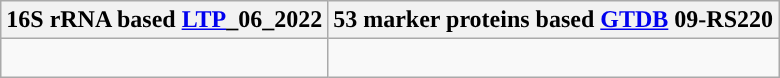<table class="wikitable">
<tr>
<th colspan=1>16S rRNA based <a href='#'>LTP</a>_06_2022</th>
<th colspan=1>53 marker proteins based <a href='#'>GTDB</a> 09-RS220</th>
</tr>
<tr>
<td style="vertical-align:top"><br></td>
<td><br></td>
</tr>
</table>
